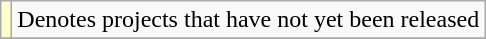<table class="wikitable">
<tr>
<td style="background:#FFFFCC;"></td>
<td>Denotes projects that have not yet been released</td>
</tr>
<tr>
</tr>
</table>
